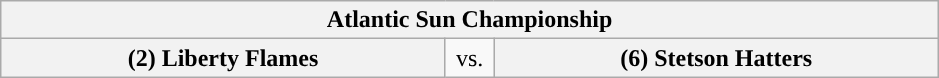<table class="wikitable">
<tr>
<th style="width: 604px;" colspan=3>Atlantic Sun Championship</th>
</tr>
<tr>
<th style="width: 289px; ">(2) Liberty Flames</th>
<td style="width: 25px; text-align:center">vs.</td>
<th style="width: 289px; ">(6) Stetson Hatters</th>
</tr>
</table>
